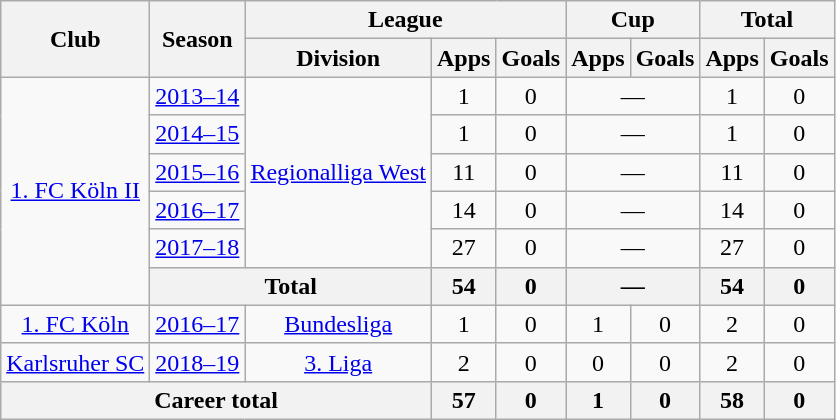<table class="wikitable" style="text-align:center">
<tr>
<th rowspan="2">Club</th>
<th rowspan="2">Season</th>
<th colspan="3">League</th>
<th colspan="2">Cup</th>
<th colspan="2">Total</th>
</tr>
<tr>
<th>Division</th>
<th>Apps</th>
<th>Goals</th>
<th>Apps</th>
<th>Goals</th>
<th>Apps</th>
<th>Goals</th>
</tr>
<tr>
<td rowspan="6"><a href='#'>1. FC Köln II</a></td>
<td><a href='#'>2013–14</a></td>
<td rowspan="5"><a href='#'>Regionalliga West</a></td>
<td>1</td>
<td>0</td>
<td colspan="2">—</td>
<td>1</td>
<td>0</td>
</tr>
<tr>
<td><a href='#'>2014–15</a></td>
<td>1</td>
<td>0</td>
<td colspan="2">—</td>
<td>1</td>
<td>0</td>
</tr>
<tr>
<td><a href='#'>2015–16</a></td>
<td>11</td>
<td>0</td>
<td colspan="2">—</td>
<td>11</td>
<td>0</td>
</tr>
<tr>
<td><a href='#'>2016–17</a></td>
<td>14</td>
<td>0</td>
<td colspan="2">—</td>
<td>14</td>
<td>0</td>
</tr>
<tr>
<td><a href='#'>2017–18</a></td>
<td>27</td>
<td>0</td>
<td colspan="2">—</td>
<td>27</td>
<td>0</td>
</tr>
<tr>
<th colspan="2">Total</th>
<th>54</th>
<th>0</th>
<th colspan="2">—</th>
<th>54</th>
<th>0</th>
</tr>
<tr>
<td><a href='#'>1. FC Köln</a></td>
<td><a href='#'>2016–17</a></td>
<td><a href='#'>Bundesliga</a></td>
<td>1</td>
<td>0</td>
<td>1</td>
<td>0</td>
<td>2</td>
<td>0</td>
</tr>
<tr>
<td><a href='#'>Karlsruher SC</a></td>
<td><a href='#'>2018–19</a></td>
<td><a href='#'>3. Liga</a></td>
<td>2</td>
<td>0</td>
<td>0</td>
<td>0</td>
<td>2</td>
<td>0</td>
</tr>
<tr>
<th colspan="3">Career total</th>
<th>57</th>
<th>0</th>
<th>1</th>
<th>0</th>
<th>58</th>
<th>0</th>
</tr>
</table>
